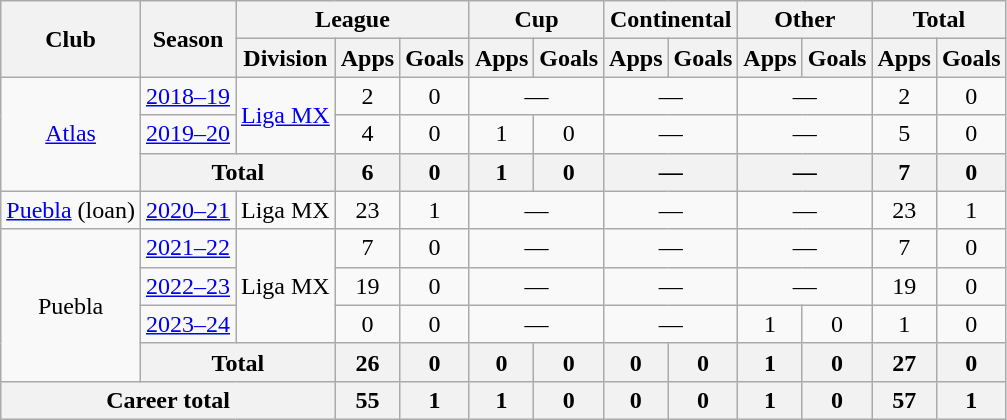<table class="wikitable" style="text-align:center">
<tr>
<th rowspan="2">Club</th>
<th rowspan="2">Season</th>
<th colspan="3">League</th>
<th colspan="2">Cup</th>
<th colspan="2">Continental</th>
<th colspan="2">Other</th>
<th colspan="2">Total</th>
</tr>
<tr>
<th>Division</th>
<th>Apps</th>
<th>Goals</th>
<th>Apps</th>
<th>Goals</th>
<th>Apps</th>
<th>Goals</th>
<th>Apps</th>
<th>Goals</th>
<th>Apps</th>
<th>Goals</th>
</tr>
<tr>
<td rowspan="3"><a href='#'>Atlas</a></td>
<td><a href='#'>2018–19</a></td>
<td rowspan="2"><a href='#'>Liga MX</a></td>
<td>2</td>
<td>0</td>
<td colspan="2">—</td>
<td colspan="2">—</td>
<td colspan="2">—</td>
<td>2</td>
<td>0</td>
</tr>
<tr>
<td><a href='#'>2019–20</a></td>
<td>4</td>
<td>0</td>
<td>1</td>
<td>0</td>
<td colspan="2">—</td>
<td colspan="2">—</td>
<td>5</td>
<td>0</td>
</tr>
<tr>
<th colspan="2">Total</th>
<th>6</th>
<th>0</th>
<th>1</th>
<th>0</th>
<th colspan="2">—</th>
<th colspan="2">—</th>
<th>7</th>
<th>0</th>
</tr>
<tr>
<td><a href='#'>Puebla</a> (loan)</td>
<td><a href='#'>2020–21</a></td>
<td>Liga MX</td>
<td>23</td>
<td>1</td>
<td colspan="2">—</td>
<td colspan="2">—</td>
<td colspan="2">—</td>
<td>23</td>
<td>1</td>
</tr>
<tr>
<td rowspan="4">Puebla</td>
<td><a href='#'>2021–22</a></td>
<td rowspan="3">Liga MX</td>
<td>7</td>
<td>0</td>
<td colspan="2">—</td>
<td colspan="2">—</td>
<td colspan="2">—</td>
<td>7</td>
<td>0</td>
</tr>
<tr>
<td><a href='#'>2022–23</a></td>
<td>19</td>
<td>0</td>
<td colspan="2">—</td>
<td colspan="2">—</td>
<td colspan="2">—</td>
<td>19</td>
<td>0</td>
</tr>
<tr>
<td><a href='#'>2023–24</a></td>
<td>0</td>
<td>0</td>
<td colspan="2">—</td>
<td colspan="2">—</td>
<td>1</td>
<td>0</td>
<td>1</td>
<td>0</td>
</tr>
<tr>
<th colspan="2">Total</th>
<th>26</th>
<th>0</th>
<th>0</th>
<th>0</th>
<th>0</th>
<th>0</th>
<th>1</th>
<th>0</th>
<th>27</th>
<th>0</th>
</tr>
<tr>
<th colspan="3">Career total</th>
<th>55</th>
<th>1</th>
<th>1</th>
<th>0</th>
<th>0</th>
<th>0</th>
<th>1</th>
<th>0</th>
<th>57</th>
<th>1</th>
</tr>
</table>
